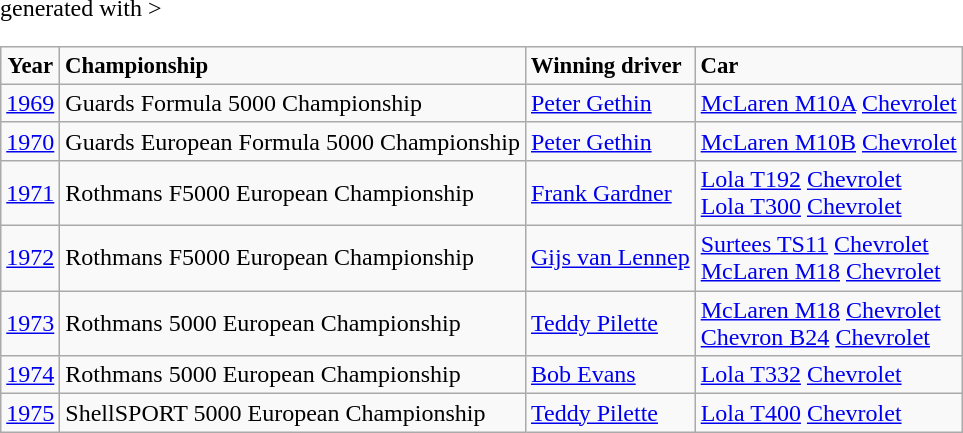<table class="wikitable" <hiddentext>generated with >
<tr style="font-size:95%;font-weight:bold">
<td align="center">Year</td>
<td>Championship</td>
<td>Winning driver</td>
<td>Car</td>
</tr>
<tr>
<td align="center"><a href='#'>1969</a></td>
<td>Guards Formula 5000 Championship</td>
<td> <a href='#'>Peter Gethin</a></td>
<td><a href='#'>McLaren M10A</a> <a href='#'>Chevrolet</a></td>
</tr>
<tr>
<td align="center"><a href='#'>1970</a></td>
<td>Guards European Formula 5000 Championship</td>
<td> <a href='#'>Peter Gethin</a></td>
<td><a href='#'>McLaren M10B</a> <a href='#'>Chevrolet</a></td>
</tr>
<tr>
<td align="center"><a href='#'>1971</a></td>
<td>Rothmans F5000 European Championship</td>
<td> <a href='#'>Frank Gardner</a></td>
<td><a href='#'>Lola T192</a> <a href='#'>Chevrolet</a> <br> <a href='#'>Lola T300</a> <a href='#'>Chevrolet</a></td>
</tr>
<tr>
<td align="center"><a href='#'>1972</a></td>
<td>Rothmans F5000 European Championship</td>
<td> <a href='#'>Gijs van Lennep</a></td>
<td><a href='#'>Surtees TS11</a> <a href='#'>Chevrolet</a> <br> <a href='#'>McLaren M18</a> <a href='#'>Chevrolet</a></td>
</tr>
<tr>
<td align="center"><a href='#'>1973</a></td>
<td>Rothmans 5000 European Championship</td>
<td> <a href='#'>Teddy Pilette</a></td>
<td><a href='#'>McLaren M18</a> <a href='#'>Chevrolet</a> <br> <a href='#'>Chevron B24</a> <a href='#'>Chevrolet</a></td>
</tr>
<tr>
<td align="center"><a href='#'>1974</a></td>
<td>Rothmans 5000 European Championship</td>
<td> <a href='#'>Bob Evans</a></td>
<td><a href='#'>Lola T332</a> <a href='#'>Chevrolet</a></td>
</tr>
<tr>
<td align="center"><a href='#'>1975</a></td>
<td>ShellSPORT 5000 European Championship</td>
<td> <a href='#'>Teddy Pilette</a></td>
<td><a href='#'>Lola T400</a> <a href='#'>Chevrolet</a></td>
</tr>
</table>
